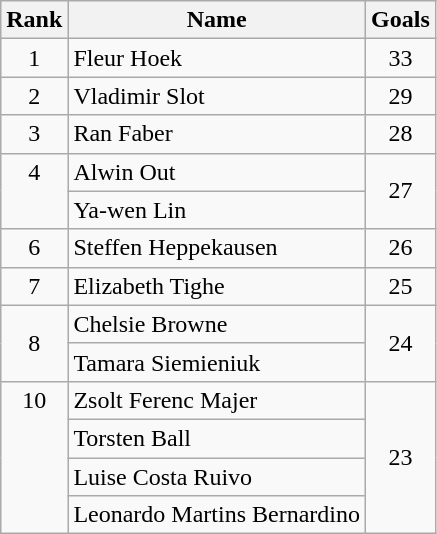<table class="wikitable sortable" style="text-align: center;">
<tr>
<th>Rank</th>
<th>Name</th>
<th>Goals</th>
</tr>
<tr>
<td>1</td>
<td style="text-align: left;"> Fleur Hoek</td>
<td>33</td>
</tr>
<tr>
<td>2</td>
<td style="text-align: left;"> Vladimir Slot</td>
<td>29</td>
</tr>
<tr>
<td>3</td>
<td style="text-align: left;"> Ran Faber</td>
<td>28</td>
</tr>
<tr>
<td rowspan="2" style="vertical-align: top;">4</td>
<td style="text-align: left;"> Alwin Out</td>
<td rowspan="2">27</td>
</tr>
<tr>
<td style="text-align: left;"> Ya-wen Lin</td>
</tr>
<tr>
<td>6</td>
<td style="text-align: left;"> Steffen Heppekausen</td>
<td>26</td>
</tr>
<tr>
<td>7</td>
<td style="text-align: left;"> Elizabeth Tighe</td>
<td>25</td>
</tr>
<tr>
<td rowspan="2">8</td>
<td style="text-align: left;"> Chelsie Browne</td>
<td rowspan="2">24</td>
</tr>
<tr>
<td style="text-align: left;"> Tamara Siemieniuk</td>
</tr>
<tr>
<td rowspan="4" style="vertical-align: top;">10</td>
<td style="text-align: left;"> Zsolt Ferenc Majer</td>
<td rowspan="4">23</td>
</tr>
<tr>
<td style="text-align: left;"> Torsten Ball</td>
</tr>
<tr>
<td style="text-align: left;"> Luise Costa Ruivo</td>
</tr>
<tr>
<td style="text-align: left;"> Leonardo Martins Bernardino</td>
</tr>
</table>
